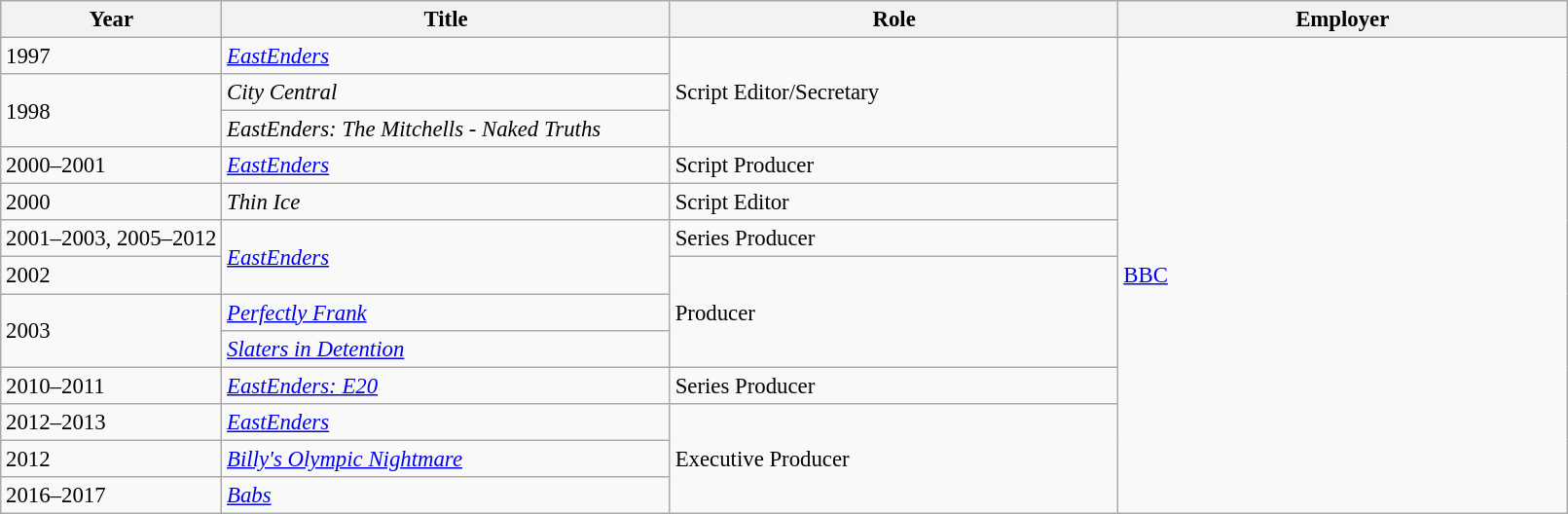<table class="wikitable" style="font-size: 95%;">
<tr>
<th>Year</th>
<th width="300">Title</th>
<th width="300">Role</th>
<th width="300">Employer</th>
</tr>
<tr>
<td>1997</td>
<td><em><a href='#'>EastEnders</a></em></td>
<td rowspan="3">Script Editor/Secretary</td>
<td rowspan="13"><a href='#'>BBC</a></td>
</tr>
<tr>
<td rowspan="2">1998</td>
<td><em>City Central</em></td>
</tr>
<tr>
<td><em>EastEnders: The Mitchells - Naked Truths</em></td>
</tr>
<tr>
<td>2000–2001</td>
<td><em><a href='#'>EastEnders</a></em></td>
<td>Script Producer</td>
</tr>
<tr>
<td>2000</td>
<td><em>Thin Ice</em></td>
<td>Script Editor</td>
</tr>
<tr>
<td>2001–2003, 2005–2012</td>
<td rowspan="2"><em><a href='#'>EastEnders</a></em></td>
<td>Series Producer</td>
</tr>
<tr>
<td>2002</td>
<td rowspan="3">Producer</td>
</tr>
<tr>
<td rowspan="2">2003</td>
<td><em><a href='#'>Perfectly Frank</a></em></td>
</tr>
<tr>
<td><em><a href='#'>Slaters in Detention</a></em></td>
</tr>
<tr>
<td>2010–2011</td>
<td><em><a href='#'>EastEnders: E20</a></em></td>
<td>Series Producer</td>
</tr>
<tr>
<td>2012–2013</td>
<td><em><a href='#'>EastEnders</a></em></td>
<td rowspan="3">Executive Producer</td>
</tr>
<tr>
<td>2012</td>
<td><em><a href='#'>Billy's Olympic Nightmare</a></em></td>
</tr>
<tr>
<td>2016–2017</td>
<td><em><a href='#'>Babs</a></em></td>
</tr>
</table>
